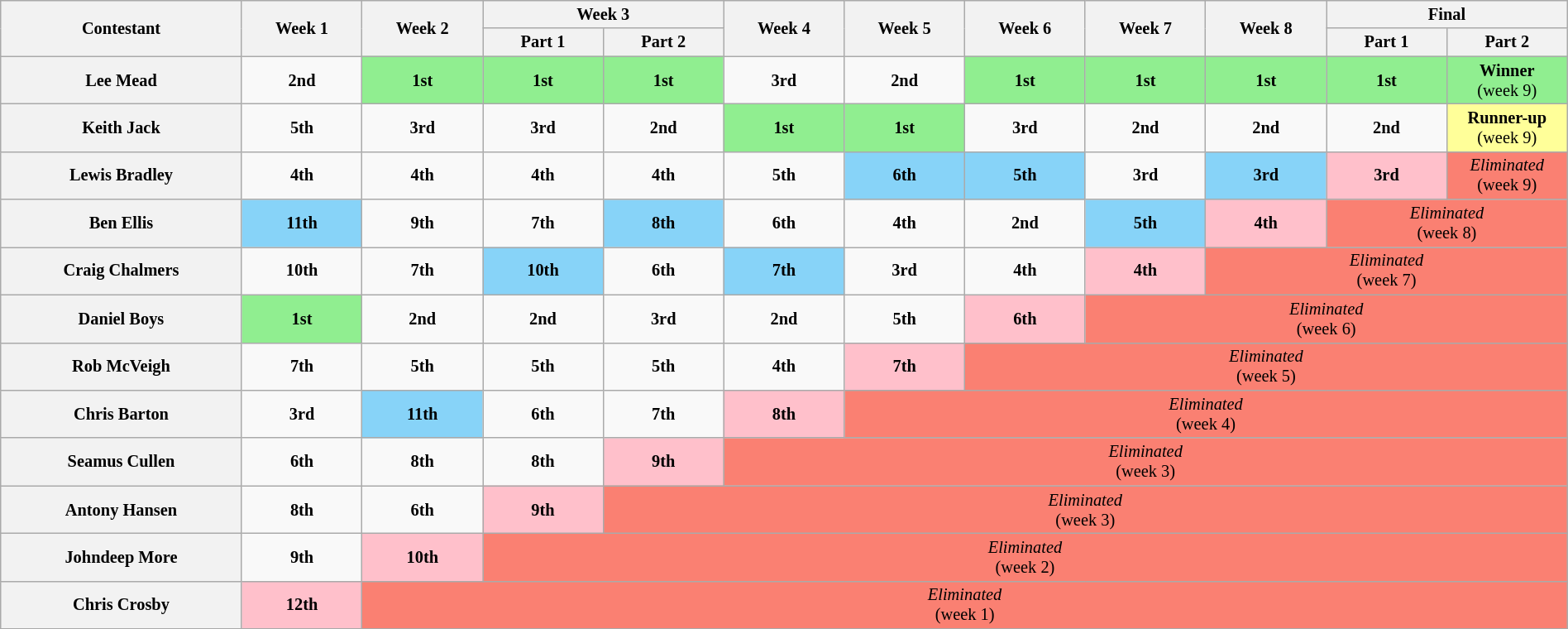<table class="wikitable" style="text-align:center; font-size:85%; width:100%;">
<tr>
<th rowspan="2" style="width:14%;">Contestant</th>
<th rowspan="2" style="width:7%;">Week 1</th>
<th rowspan="2" style="width:7%;">Week 2</th>
<th colspan="2" style="width:7%;">Week 3</th>
<th rowspan="2" style="width:7%;">Week 4</th>
<th rowspan="2" style="width:7%;">Week 5</th>
<th rowspan="2" style="width:7%;">Week 6</th>
<th rowspan="2" style="width:7%;">Week 7</th>
<th rowspan="2" style="width:7%;">Week 8</th>
<th colspan="2" style="width:7%;">Final</th>
</tr>
<tr>
<th style="width:7%;">Part 1</th>
<th style="width:7%;">Part 2</th>
<th style="width:7%;">Part 1</th>
<th style="width:7%;">Part 2</th>
</tr>
<tr>
<th>Lee Mead</th>
<td><strong>2nd</strong></td>
<td style="background:lightgreen"><strong>1st</strong></td>
<td style="background:lightgreen"><strong>1st</strong></td>
<td style="background:lightgreen"><strong>1st</strong></td>
<td><strong>3rd</strong></td>
<td><strong>2nd</strong></td>
<td style="background:lightgreen"><strong>1st</strong></td>
<td style="background:lightgreen"><strong>1st</strong></td>
<td style="background:lightgreen"><strong>1st</strong></td>
<td style="background:lightgreen"><strong>1st</strong></td>
<td style="background:lightgreen"><strong>Winner</strong><br>(week 9)</td>
</tr>
<tr>
<th>Keith Jack</th>
<td><strong>5th</strong></td>
<td><strong>3rd</strong></td>
<td><strong>3rd</strong></td>
<td><strong>2nd</strong></td>
<td style="background:lightgreen"><strong>1st</strong></td>
<td style="background:lightgreen"><strong>1st</strong></td>
<td><strong>3rd</strong></td>
<td><strong>2nd</strong></td>
<td><strong>2nd</strong></td>
<td><strong>2nd</strong></td>
<td style="background:#ff9"><strong>Runner-up</strong><br>(week 9)</td>
</tr>
<tr>
<th>Lewis Bradley</th>
<td><strong>4th</strong></td>
<td><strong>4th</strong></td>
<td><strong>4th</strong></td>
<td><strong>4th</strong></td>
<td><strong>5th</strong></td>
<td style = "background:#87D3F8"><strong>6th</strong></td>
<td style = "background:#87D3F8"><strong>5th</strong></td>
<td><strong>3rd</strong></td>
<td style = "background:#87D3F8"><strong>3rd</strong></td>
<td style = "background:pink"><strong>3rd</strong></td>
<td style="background:#FA8072" colspan=1><em>Eliminated</em><br>(week 9)</td>
</tr>
<tr>
<th>Ben Ellis</th>
<td style = "background:#87D3F8"><strong>11th</strong></td>
<td><strong>9th</strong></td>
<td><strong>7th</strong></td>
<td style = "background:#87D3F8"><strong>8th</strong></td>
<td><strong>6th</strong></td>
<td><strong>4th</strong></td>
<td><strong>2nd</strong></td>
<td style = "background:#87D3F8"><strong>5th</strong></td>
<td style = "background:pink"><strong>4th</strong></td>
<td style="background:#FA8072" colspan=2><em>Eliminated</em><br>(week 8)</td>
</tr>
<tr>
<th>Craig Chalmers</th>
<td><strong>10th</strong></td>
<td><strong>7th</strong></td>
<td style = "background:#87D3F8"><strong>10th</strong></td>
<td><strong>6th</strong></td>
<td style = "background:#87D3F8"><strong>7th</strong></td>
<td><strong>3rd</strong></td>
<td><strong>4th</strong></td>
<td style = "background:pink"><strong>4th</strong></td>
<td style = "background:#FA8072" colspan=3><em>Eliminated</em><br>(week 7)</td>
</tr>
<tr>
<th>Daniel Boys</th>
<td style="background:lightgreen"><strong>1st</strong></td>
<td><strong>2nd</strong></td>
<td><strong>2nd</strong></td>
<td><strong>3rd</strong></td>
<td><strong>2nd</strong></td>
<td><strong>5th</strong></td>
<td style = "background:pink"><strong>6th</strong></td>
<td style = "background:#FA8072" colspan=4><em>Eliminated</em><br>(week 6)</td>
</tr>
<tr>
<th>Rob McVeigh</th>
<td><strong>7th</strong></td>
<td><strong>5th</strong></td>
<td><strong>5th</strong></td>
<td><strong>5th</strong></td>
<td><strong>4th</strong></td>
<td style = "background:pink"><strong>7th</strong></td>
<td style = "background:#FA8072" colspan=5><em>Eliminated</em><br>(week 5)</td>
</tr>
<tr>
<th>Chris Barton</th>
<td><strong>3rd</strong></td>
<td style = "background:#87D3F8"><strong>11th</strong></td>
<td><strong>6th</strong></td>
<td><strong>7th</strong></td>
<td style = "background:pink"><strong>8th</strong></td>
<td style = "background:#FA8072" colspan=6><em>Eliminated</em><br>(week 4)</td>
</tr>
<tr>
<th>Seamus Cullen</th>
<td><strong>6th</strong></td>
<td><strong>8th</strong></td>
<td><strong>8th</strong></td>
<td style = "background:pink"><strong>9th</strong></td>
<td style = "background:#FA8072" colspan=7><em>Eliminated</em><br>(week 3)</td>
</tr>
<tr>
<th>Antony Hansen</th>
<td><strong>8th</strong></td>
<td><strong>6th</strong></td>
<td style = "background:pink"><strong>9th</strong></td>
<td style = "background:#FA8072" colspan=8><em>Eliminated</em><br>(week 3)</td>
</tr>
<tr>
<th>Johndeep More</th>
<td><strong>9th</strong></td>
<td style = "background:pink"><strong>10th</strong></td>
<td style = "background:#FA8072" colspan=9><em>Eliminated</em><br>(week 2)</td>
</tr>
<tr>
<th>Chris Crosby</th>
<td style = "background:pink"><strong>12th</strong></td>
<td style = "background:#FA8072" colspan=10><em>Eliminated</em><br>(week 1)</td>
</tr>
<tr>
</tr>
</table>
